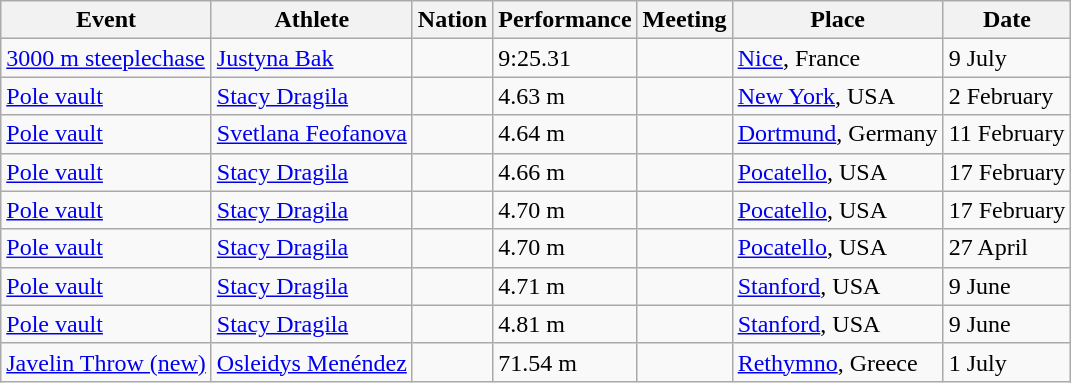<table class="wikitable" border="1">
<tr>
<th>Event</th>
<th>Athlete</th>
<th>Nation</th>
<th>Performance</th>
<th>Meeting</th>
<th>Place</th>
<th>Date</th>
</tr>
<tr>
<td><a href='#'>3000 m steeplechase</a></td>
<td><a href='#'>Justyna Bak</a></td>
<td></td>
<td>9:25.31</td>
<td></td>
<td> <a href='#'>Nice</a>, France</td>
<td>9 July</td>
</tr>
<tr>
<td><a href='#'>Pole vault</a></td>
<td><a href='#'>Stacy Dragila</a></td>
<td></td>
<td>4.63 m</td>
<td></td>
<td> <a href='#'>New York</a>, USA</td>
<td>2 February</td>
</tr>
<tr>
<td><a href='#'>Pole vault</a></td>
<td><a href='#'>Svetlana Feofanova</a></td>
<td></td>
<td>4.64 m</td>
<td></td>
<td> <a href='#'>Dortmund</a>, Germany</td>
<td>11 February</td>
</tr>
<tr>
<td><a href='#'>Pole vault</a></td>
<td><a href='#'>Stacy Dragila</a></td>
<td></td>
<td>4.66 m</td>
<td></td>
<td> <a href='#'>Pocatello</a>, USA</td>
<td>17 February</td>
</tr>
<tr>
<td><a href='#'>Pole vault</a></td>
<td><a href='#'>Stacy Dragila</a></td>
<td></td>
<td>4.70 m</td>
<td></td>
<td> <a href='#'>Pocatello</a>, USA</td>
<td>17 February</td>
</tr>
<tr>
<td><a href='#'>Pole vault</a></td>
<td><a href='#'>Stacy Dragila</a></td>
<td></td>
<td>4.70 m</td>
<td></td>
<td> <a href='#'>Pocatello</a>, USA</td>
<td>27 April</td>
</tr>
<tr>
<td><a href='#'>Pole vault</a></td>
<td><a href='#'>Stacy Dragila</a></td>
<td></td>
<td>4.71 m</td>
<td></td>
<td> <a href='#'>Stanford</a>, USA</td>
<td>9 June</td>
</tr>
<tr>
<td><a href='#'>Pole vault</a></td>
<td><a href='#'>Stacy Dragila</a></td>
<td></td>
<td>4.81 m</td>
<td></td>
<td> <a href='#'>Stanford</a>, USA</td>
<td>9 June</td>
</tr>
<tr>
<td><a href='#'>Javelin Throw (new)</a></td>
<td><a href='#'>Osleidys Menéndez</a></td>
<td></td>
<td>71.54 m</td>
<td></td>
<td> <a href='#'>Rethymno</a>, Greece</td>
<td>1 July</td>
</tr>
</table>
